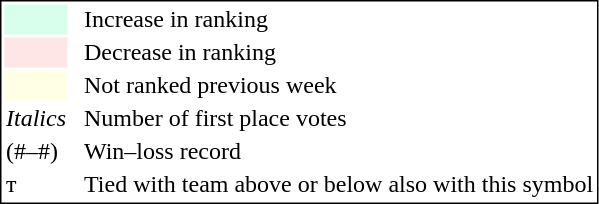<table style="border:1px solid black;">
<tr>
<td style="background:#D8FFEB; width:20px;"></td>
<td> </td>
<td>Increase in ranking</td>
</tr>
<tr>
<td style="background:#FFE6E6; width:20px;"></td>
<td> </td>
<td>Decrease in ranking</td>
</tr>
<tr>
<td style="background:#FFFFE6; width:20px;"></td>
<td> </td>
<td>Not ranked previous week</td>
</tr>
<tr>
<td><em>Italics</em></td>
<td> </td>
<td>Number of first place votes</td>
</tr>
<tr>
<td>(#–#)</td>
<td> </td>
<td>Win–loss record</td>
</tr>
<tr>
<td>т</td>
<td></td>
<td>Tied with team above or below also with this symbol</td>
</tr>
</table>
